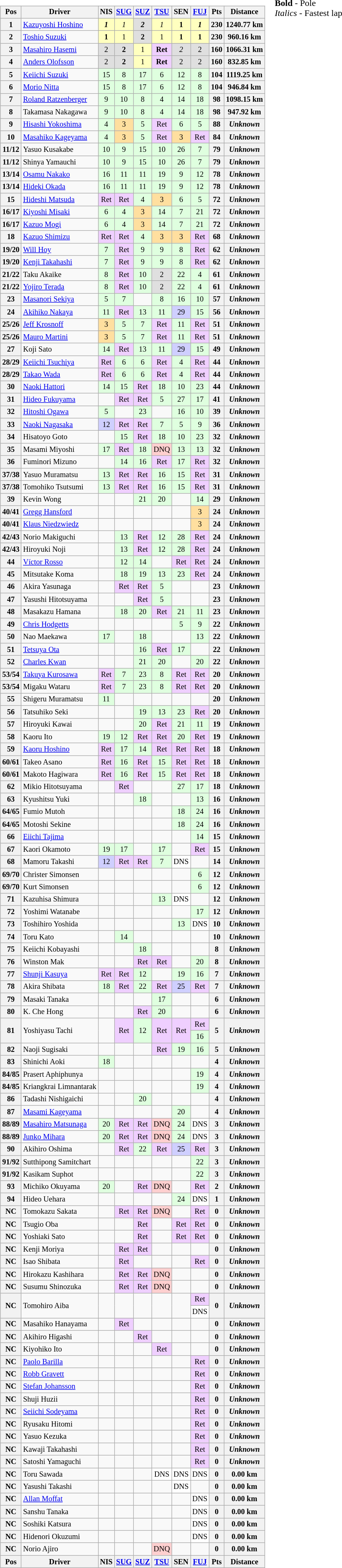<table>
<tr>
<td><br><table class="wikitable" style="font-size: 85%; text-align: center;">
<tr valign="top">
<th valign="middle">Pos</th>
<th valign="middle">Driver</th>
<th>NIS</th>
<th><a href='#'>SUG</a></th>
<th><a href='#'>SUZ</a></th>
<th><a href='#'>TSU</a></th>
<th>SEN</th>
<th><a href='#'>FUJ</a></th>
<th valign="middle">Pts</th>
<th valign="middle">Distance</th>
</tr>
<tr>
<th>1</th>
<td align=left> <a href='#'>Kazuyoshi Hoshino</a></td>
<td style="background:#FFFFBF;"><strong><em>1</em></strong></td>
<td style="background:#FFFFBF;"><em>1</em></td>
<td style="background:#DFDFDF;"><strong><em>2</em></strong></td>
<td style="background:#FFFFBF;"><em>1</em></td>
<td style="background:#FFFFBF;"><strong>1</strong></td>
<td style="background:#FFFFBF;"><strong><em>1</em></strong></td>
<th>230</th>
<th>1240.77 km</th>
</tr>
<tr>
<th>2</th>
<td align=left> <a href='#'>Toshio Suzuki</a></td>
<td style="background:#FFFFBF;"><strong>1</strong></td>
<td style="background:#FFFFBF;">1</td>
<td style="background:#DFDFDF;"><strong>2</strong></td>
<td style="background:#FFFFBF;">1</td>
<td style="background:#FFFFBF;"><strong>1</strong></td>
<td style="background:#FFFFBF;"><strong>1</strong></td>
<th>230</th>
<th>960.16 km</th>
</tr>
<tr>
<th>3</th>
<td align=left> <a href='#'>Masahiro Hasemi</a></td>
<td style="background:#DFDFDF;">2</td>
<td style="background:#DFDFDF;"><strong>2</strong></td>
<td style="background:#FFFFBF;">1</td>
<td style="background:#EFCFFF;"><strong>Ret</strong></td>
<td style="background:#DFDFDF;"><em>2</em></td>
<td style="background:#DFDFDF;">2</td>
<th>160</th>
<th>1066.31 km</th>
</tr>
<tr>
<th>4</th>
<td align=left> <a href='#'>Anders Olofsson</a></td>
<td style="background:#DFDFDF;">2</td>
<td style="background:#DFDFDF;"><strong>2</strong></td>
<td style="background:#FFFFBF;">1</td>
<td style="background:#EFCFFF;"><strong>Ret</strong></td>
<td style="background:#DFDFDF;">2</td>
<td style="background:#DFDFDF;">2</td>
<th>160</th>
<th>832.85 km</th>
</tr>
<tr>
<th>5</th>
<td align=left> <a href='#'>Keiichi Suzuki</a></td>
<td style="background:#DFFFDF;">15</td>
<td style="background:#DFFFDF;">8</td>
<td style="background:#DFFFDF;">17</td>
<td style="background:#DFFFDF;">6</td>
<td style="background:#DFFFDF;">12</td>
<td style="background:#DFFFDF;">8</td>
<th>104</th>
<th>1119.25 km</th>
</tr>
<tr>
<th>6</th>
<td align=left> <a href='#'>Morio Nitta</a></td>
<td style="background:#DFFFDF;">15</td>
<td style="background:#DFFFDF;">8</td>
<td style="background:#DFFFDF;">17</td>
<td style="background:#DFFFDF;">6</td>
<td style="background:#DFFFDF;">12</td>
<td style="background:#DFFFDF;">8</td>
<th>104</th>
<th>946.84 km</th>
</tr>
<tr>
<th>7</th>
<td align=left> <a href='#'>Roland Ratzenberger</a></td>
<td style="background:#DFFFDF;">9</td>
<td style="background:#DFFFDF;">10</td>
<td style="background:#DFFFDF;">8</td>
<td style="background:#DFFFDF;">4</td>
<td style="background:#DFFFDF;">14</td>
<td style="background:#DFFFDF;">18</td>
<th>98</th>
<th>1098.15 km</th>
</tr>
<tr>
<th>8</th>
<td align=left> Takamasa Nakagawa</td>
<td style="background:#DFFFDF;">9</td>
<td style="background:#DFFFDF;">10</td>
<td style="background:#DFFFDF;">8</td>
<td style="background:#DFFFDF;">4</td>
<td style="background:#DFFFDF;">14</td>
<td style="background:#DFFFDF;">18</td>
<th>98</th>
<th>947.92 km</th>
</tr>
<tr>
<th>9</th>
<td align=left> <a href='#'>Hisashi Yokoshima</a></td>
<td style="background:#DFFFDF;">4</td>
<td style="background:#FFDF9F;">3</td>
<td style="background:#DFFFDF;">5</td>
<td style="background:#EFCFFF;">Ret</td>
<td style="background:#DFFFDF;">6</td>
<td style="background:#DFFFDF;">5</td>
<th>88</th>
<th><em>Unknown</em></th>
</tr>
<tr>
<th>10</th>
<td align=left> <a href='#'>Masahiko Kageyama</a></td>
<td style="background:#DFFFDF;">4</td>
<td style="background:#FFDF9F;">3</td>
<td style="background:#DFFFDF;">5</td>
<td style="background:#EFCFFF;">Ret</td>
<td style="background:#FFDF9F;">3</td>
<td style="background:#EFCFFF;">Ret</td>
<th>84</th>
<th><em>Unknown</em></th>
</tr>
<tr>
<th>11/12</th>
<td align=left> Yasuo Kusakabe</td>
<td style="background:#DFFFDF;">10</td>
<td style="background:#DFFFDF;">9</td>
<td style="background:#DFFFDF;">15</td>
<td style="background:#DFFFDF;">10</td>
<td style="background:#DFFFDF;">26</td>
<td style="background:#DFFFDF;">7</td>
<th>79</th>
<th><em>Unknown</em></th>
</tr>
<tr>
<th>11/12</th>
<td align=left> Shinya Yamauchi</td>
<td style="background:#DFFFDF;">10</td>
<td style="background:#DFFFDF;">9</td>
<td style="background:#DFFFDF;">15</td>
<td style="background:#DFFFDF;">10</td>
<td style="background:#DFFFDF;">26</td>
<td style="background:#DFFFDF;">7</td>
<th>79</th>
<th><em>Unknown</em></th>
</tr>
<tr>
<th>13/14</th>
<td align=left> <a href='#'>Osamu Nakako</a></td>
<td style="background:#DFFFDF;">16</td>
<td style="background:#DFFFDF;">11</td>
<td style="background:#DFFFDF;">11</td>
<td style="background:#DFFFDF;">19</td>
<td style="background:#DFFFDF;">9</td>
<td style="background:#DFFFDF;">12</td>
<th>78</th>
<th><em>Unknown</em></th>
</tr>
<tr>
<th>13/14</th>
<td align=left> <a href='#'>Hideki Okada</a></td>
<td style="background:#DFFFDF;">16</td>
<td style="background:#DFFFDF;">11</td>
<td style="background:#DFFFDF;">11</td>
<td style="background:#DFFFDF;">19</td>
<td style="background:#DFFFDF;">9</td>
<td style="background:#DFFFDF;">12</td>
<th>78</th>
<th><em>Unknown</em></th>
</tr>
<tr>
<th>15</th>
<td align=left> <a href='#'>Hideshi Matsuda</a></td>
<td style="background:#EFCFFF;">Ret</td>
<td style="background:#EFCFFF;">Ret</td>
<td style="background:#DFFFDF;">4</td>
<td style="background:#FFDF9F;">3</td>
<td style="background:#DFFFDF;">6</td>
<td style="background:#DFFFDF;">5</td>
<th>72</th>
<th><em>Unknown</em></th>
</tr>
<tr>
<th>16/17</th>
<td align=left> <a href='#'>Kiyoshi Misaki</a></td>
<td style="background:#DFFFDF;">6</td>
<td style="background:#DFFFDF;">4</td>
<td style="background:#FFDF9F;">3</td>
<td style="background:#DFFFDF;">14</td>
<td style="background:#DFFFDF;">7</td>
<td style="background:#DFFFDF;">21</td>
<th>72</th>
<th><em>Unknown</em></th>
</tr>
<tr>
<th>16/17</th>
<td align=left> <a href='#'>Kazuo Mogi</a></td>
<td style="background:#DFFFDF;">6</td>
<td style="background:#DFFFDF;">4</td>
<td style="background:#FFDF9F;">3</td>
<td style="background:#DFFFDF;">14</td>
<td style="background:#DFFFDF;">7</td>
<td style="background:#DFFFDF;">21</td>
<th>72</th>
<th><em>Unknown</em></th>
</tr>
<tr>
<th>18</th>
<td align=left> <a href='#'>Kazuo Shimizu</a></td>
<td style="background:#EFCFFF;">Ret</td>
<td style="background:#EFCFFF;">Ret</td>
<td style="background:#DFFFDF;">4</td>
<td style="background:#FFDF9F;">3</td>
<td style="background:#FFDF9F;">3</td>
<td style="background:#EFCFFF;">Ret</td>
<th>68</th>
<th><em>Unknown</em></th>
</tr>
<tr>
<th>19/20</th>
<td align=left> <a href='#'>Will Hoy</a></td>
<td style="background:#DFFFDF;">7</td>
<td style="background:#EFCFFF;">Ret</td>
<td style="background:#DFFFDF;">9</td>
<td style="background:#DFFFDF;">9</td>
<td style="background:#DFFFDF;">8</td>
<td style="background:#EFCFFF;">Ret</td>
<th>62</th>
<th><em>Unknown</em></th>
</tr>
<tr>
<th>19/20</th>
<td align=left> <a href='#'>Kenji Takahashi</a></td>
<td style="background:#DFFFDF;">7</td>
<td style="background:#EFCFFF;">Ret</td>
<td style="background:#DFFFDF;">9</td>
<td style="background:#DFFFDF;">9</td>
<td style="background:#DFFFDF;">8</td>
<td style="background:#EFCFFF;">Ret</td>
<th>62</th>
<th><em>Unknown</em></th>
</tr>
<tr>
<th>21/22</th>
<td align=left> Taku Akaike</td>
<td style="background:#DFFFDF;">8</td>
<td style="background:#EFCFFF;">Ret</td>
<td style="background:#DFFFDF;">10</td>
<td style="background:#DFDFDF;">2</td>
<td style="background:#DFFFDF;">22</td>
<td style="background:#DFFFDF;">4</td>
<th>61</th>
<th><em>Unknown</em></th>
</tr>
<tr>
<th>21/22</th>
<td align=left> <a href='#'>Yojiro Terada</a></td>
<td style="background:#DFFFDF;">8</td>
<td style="background:#EFCFFF;">Ret</td>
<td style="background:#DFFFDF;">10</td>
<td style="background:#DFDFDF;">2</td>
<td style="background:#DFFFDF;">22</td>
<td style="background:#DFFFDF;">4</td>
<th>61</th>
<th><em>Unknown</em></th>
</tr>
<tr>
<th>23</th>
<td align=left> <a href='#'>Masanori Sekiya</a></td>
<td style="background:#DFFFDF;">5</td>
<td style="background:#DFFFDF;">7</td>
<td></td>
<td style="background:#DFFFDF;">8</td>
<td style="background:#DFFFDF;">16</td>
<td style="background:#DFFFDF;">10</td>
<th>57</th>
<th><em>Unknown</em></th>
</tr>
<tr>
<th>24</th>
<td align=left> <a href='#'>Akihiko Nakaya</a></td>
<td style="background:#DFFFDF;">11</td>
<td style="background:#EFCFFF;">Ret</td>
<td style="background:#DFFFDF;">13</td>
<td style="background:#DFFFDF;">11</td>
<td style="background:#CFCFFF;">29</td>
<td style="background:#DFFFDF;">15</td>
<th>56</th>
<th><em>Unknown</em></th>
</tr>
<tr>
<th>25/26</th>
<td align=left> <a href='#'>Jeff Krosnoff</a></td>
<td style="background:#FFDF9F;">3</td>
<td style="background:#DFFFDF;">5</td>
<td style="background:#DFFFDF;">7</td>
<td style="background:#EFCFFF;">Ret</td>
<td style="background:#DFFFDF;">11</td>
<td style="background:#EFCFFF;">Ret</td>
<th>51</th>
<th><em>Unknown</em></th>
</tr>
<tr>
<th>25/26</th>
<td align=left> <a href='#'>Mauro Martini</a></td>
<td style="background:#FFDF9F;">3</td>
<td style="background:#DFFFDF;">5</td>
<td style="background:#DFFFDF;">7</td>
<td style="background:#EFCFFF;">Ret</td>
<td style="background:#DFFFDF;">11</td>
<td style="background:#EFCFFF;">Ret</td>
<th>51</th>
<th><em>Unknown</em></th>
</tr>
<tr>
<th>27</th>
<td align=left> Koji Sato</td>
<td style="background:#DFFFDF;">14</td>
<td style="background:#EFCFFF;">Ret</td>
<td style="background:#DFFFDF;">13</td>
<td style="background:#DFFFDF;">11</td>
<td style="background:#CFCFFF;">29</td>
<td style="background:#DFFFDF;">15</td>
<th>49</th>
<th><em>Unknown</em></th>
</tr>
<tr>
<th>28/29</th>
<td align=left> <a href='#'>Keiichi Tsuchiya</a></td>
<td style="background:#EFCFFF;">Ret</td>
<td style="background:#DFFFDF;">6</td>
<td style="background:#DFFFDF;">6</td>
<td style="background:#EFCFFF;">Ret</td>
<td style="background:#DFFFDF;">4</td>
<td style="background:#EFCFFF;">Ret</td>
<th>44</th>
<th><em>Unknown</em></th>
</tr>
<tr>
<th>28/29</th>
<td align=left> <a href='#'>Takao Wada</a></td>
<td style="background:#EFCFFF;">Ret</td>
<td style="background:#DFFFDF;">6</td>
<td style="background:#DFFFDF;">6</td>
<td style="background:#EFCFFF;">Ret</td>
<td style="background:#DFFFDF;">4</td>
<td style="background:#EFCFFF;">Ret</td>
<th>44</th>
<th><em>Unknown</em></th>
</tr>
<tr>
<th>30</th>
<td align=left> <a href='#'>Naoki Hattori</a></td>
<td style="background:#DFFFDF;">14</td>
<td style="background:#DFFFDF;">15</td>
<td style="background:#EFCFFF;">Ret</td>
<td style="background:#DFFFDF;">18</td>
<td style="background:#DFFFDF;">10</td>
<td style="background:#DFFFDF;">23</td>
<th>44</th>
<th><em>Unknown</em></th>
</tr>
<tr>
<th>31</th>
<td align=left> <a href='#'>Hideo Fukuyama</a></td>
<td></td>
<td style="background:#EFCFFF;">Ret</td>
<td style="background:#EFCFFF;">Ret</td>
<td style="background:#DFFFDF;">5</td>
<td style="background:#DFFFDF;">27</td>
<td style="background:#DFFFDF;">17</td>
<th>41</th>
<th><em>Unknown</em></th>
</tr>
<tr>
<th>32</th>
<td align=left> <a href='#'>Hitoshi Ogawa</a></td>
<td style="background:#DFFFDF;">5</td>
<td></td>
<td style="background:#DFFFDF;">23</td>
<td></td>
<td style="background:#DFFFDF;">16</td>
<td style="background:#DFFFDF;">10</td>
<th>39</th>
<th><em>Unknown</em></th>
</tr>
<tr>
<th>33</th>
<td align=left> <a href='#'>Naoki Nagasaka</a></td>
<td style="background:#CFCFFF;">12</td>
<td style="background:#EFCFFF;">Ret</td>
<td style="background:#EFCFFF;">Ret</td>
<td style="background:#DFFFDF;">7</td>
<td style="background:#DFFFDF;">5</td>
<td style="background:#DFFFDF;">9</td>
<th>36</th>
<th><em>Unknown</em></th>
</tr>
<tr>
<th>34</th>
<td align=left> Hisatoyo Goto</td>
<td></td>
<td style="background:#DFFFDF;">15</td>
<td style="background:#EFCFFF;">Ret</td>
<td style="background:#DFFFDF;">18</td>
<td style="background:#DFFFDF;">10</td>
<td style="background:#DFFFDF;">23</td>
<th>32</th>
<th><em>Unknown</em></th>
</tr>
<tr>
<th>35</th>
<td align=left> Masami Miyoshi</td>
<td style="background:#DFFFDF;">17</td>
<td style="background:#EFCFFF;">Ret</td>
<td style="background:#DFFFDF;">18</td>
<td style="background:#FFCFCF;">DNQ</td>
<td style="background:#DFFFDF;">13</td>
<td style="background:#DFFFDF;">13</td>
<th>32</th>
<th><em>Unknown</em></th>
</tr>
<tr>
<th>36</th>
<td align=left> Fuminori Mizuno</td>
<td></td>
<td style="background:#DFFFDF;">14</td>
<td style="background:#DFFFDF;">16</td>
<td style="background:#EFCFFF;">Ret</td>
<td style="background:#DFFFDF;">17</td>
<td style="background:#EFCFFF;">Ret</td>
<th>32</th>
<th><em>Unknown</em></th>
</tr>
<tr>
<th>37/38</th>
<td align=left> Yasuo Muramatsu</td>
<td style="background:#DFFFDF;">13</td>
<td style="background:#EFCFFF;">Ret</td>
<td style="background:#EFCFFF;">Ret</td>
<td style="background:#DFFFDF;">16</td>
<td style="background:#DFFFDF;">15</td>
<td style="background:#EFCFFF;">Ret</td>
<th>31</th>
<th><em>Unknown</em></th>
</tr>
<tr>
<th>37/38</th>
<td align=left> Tomohiko Tsutsumi</td>
<td style="background:#DFFFDF;">13</td>
<td style="background:#EFCFFF;">Ret</td>
<td style="background:#EFCFFF;">Ret</td>
<td style="background:#DFFFDF;">16</td>
<td style="background:#DFFFDF;">15</td>
<td style="background:#EFCFFF;">Ret</td>
<th>31</th>
<th><em>Unknown</em></th>
</tr>
<tr>
<th>39</th>
<td align=left> Kevin Wong</td>
<td></td>
<td></td>
<td style="background:#DFFFDF;">21</td>
<td style="background:#DFFFDF;">20</td>
<td></td>
<td style="background:#DFFFDF;">14</td>
<th>29</th>
<th><em>Unknown</em></th>
</tr>
<tr>
<th>40/41</th>
<td align=left> <a href='#'>Gregg Hansford</a></td>
<td></td>
<td></td>
<td></td>
<td></td>
<td></td>
<td style="background:#FFDF9F;">3</td>
<th>24</th>
<th><em>Unknown</em></th>
</tr>
<tr>
<th>40/41</th>
<td align=left> <a href='#'>Klaus Niedzwiedz</a></td>
<td></td>
<td></td>
<td></td>
<td></td>
<td></td>
<td style="background:#FFDF9F;">3</td>
<th>24</th>
<th><em>Unknown</em></th>
</tr>
<tr>
<th>42/43</th>
<td align=left> Norio Makiguchi</td>
<td></td>
<td style="background:#DFFFDF;">13</td>
<td style="background:#EFCFFF;">Ret</td>
<td style="background:#DFFFDF;">12</td>
<td style="background:#DFFFDF;">28</td>
<td style="background:#EFCFFF;">Ret</td>
<th>24</th>
<th><em>Unknown</em></th>
</tr>
<tr>
<th>42/43</th>
<td align=left> Hiroyuki Noji</td>
<td></td>
<td style="background:#DFFFDF;">13</td>
<td style="background:#EFCFFF;">Ret</td>
<td style="background:#DFFFDF;">12</td>
<td style="background:#DFFFDF;">28</td>
<td style="background:#EFCFFF;">Ret</td>
<th>24</th>
<th><em>Unknown</em></th>
</tr>
<tr>
<th>44</th>
<td align=left> <a href='#'>Víctor Rosso</a></td>
<td></td>
<td style="background:#DFFFDF;">12</td>
<td style="background:#DFFFDF;">14</td>
<td></td>
<td style="background:#EFCFFF;">Ret</td>
<td style="background:#EFCFFF;">Ret</td>
<th>24</th>
<th><em>Unknown</em></th>
</tr>
<tr>
<th>45</th>
<td align=left> Mitsutake Koma</td>
<td></td>
<td style="background:#DFFFDF;">18</td>
<td style="background:#DFFFDF;">19</td>
<td style="background:#DFFFDF;">13</td>
<td style="background:#DFFFDF;">23</td>
<td style="background:#EFCFFF;">Ret</td>
<th>24</th>
<th><em>Unknown</em></th>
</tr>
<tr>
<th>46</th>
<td align=left> Akira Yasunaga</td>
<td></td>
<td style="background:#EFCFFF;">Ret</td>
<td style="background:#EFCFFF;">Ret</td>
<td style="background:#DFFFDF;">5</td>
<td></td>
<td></td>
<th>23</th>
<th><em>Unknown</em></th>
</tr>
<tr>
<th>47</th>
<td align=left> Yasushi Hitotsuyama</td>
<td></td>
<td></td>
<td style="background:#EFCFFF;">Ret</td>
<td style="background:#DFFFDF;">5</td>
<td></td>
<td></td>
<th>23</th>
<th><em>Unknown</em></th>
</tr>
<tr>
<th>48</th>
<td align=left> Masakazu Hamana</td>
<td></td>
<td style="background:#DFFFDF;">18</td>
<td style="background:#DFFFDF;">20</td>
<td style="background:#EFCFFF;">Ret</td>
<td style="background:#DFFFDF;">21</td>
<td style="background:#DFFFDF;">11</td>
<th>23</th>
<th><em>Unknown</em></th>
</tr>
<tr>
<th>49</th>
<td align=left> <a href='#'>Chris Hodgetts</a></td>
<td></td>
<td></td>
<td></td>
<td></td>
<td style="background:#DFFFDF;">5</td>
<td style="background:#DFFFDF;">9</td>
<th>22</th>
<th><em>Unknown</em></th>
</tr>
<tr>
<th>50</th>
<td align=left> Nao Maekawa</td>
<td style="background:#DFFFDF;">17</td>
<td></td>
<td style="background:#DFFFDF;">18</td>
<td></td>
<td></td>
<td style="background:#DFFFDF;">13</td>
<th>22</th>
<th><em>Unknown</em></th>
</tr>
<tr>
<th>51</th>
<td align=left> <a href='#'>Tetsuya Ota</a></td>
<td></td>
<td></td>
<td style="background:#DFFFDF;">16</td>
<td style="background:#EFCFFF;">Ret</td>
<td style="background:#DFFFDF;">17</td>
<td></td>
<th>22</th>
<th><em>Unknown</em></th>
</tr>
<tr>
<th>52</th>
<td align=left> <a href='#'>Charles Kwan</a></td>
<td></td>
<td></td>
<td style="background:#DFFFDF;">21</td>
<td style="background:#DFFFDF;">20</td>
<td></td>
<td style="background:#DFFFDF;">20</td>
<th>22</th>
<th><em>Unknown</em></th>
</tr>
<tr>
<th>53/54</th>
<td align=left> <a href='#'>Takuya Kurosawa</a></td>
<td style="background:#EFCFFF;">Ret</td>
<td style="background:#DFFFDF;">7</td>
<td style="background:#DFFFDF;">23</td>
<td style="background:#DFFFDF;">8</td>
<td style="background:#EFCFFF;">Ret</td>
<td style="background:#EFCFFF;">Ret</td>
<th>20</th>
<th><em>Unknown</em></th>
</tr>
<tr>
<th>53/54</th>
<td align=left> Migaku Wataru</td>
<td style="background:#EFCFFF;">Ret</td>
<td style="background:#DFFFDF;">7</td>
<td style="background:#DFFFDF;">23</td>
<td style="background:#DFFFDF;">8</td>
<td style="background:#EFCFFF;">Ret</td>
<td style="background:#EFCFFF;">Ret</td>
<th>20</th>
<th><em>Unknown</em></th>
</tr>
<tr>
<th>55</th>
<td align=left> Shigeru Muramatsu</td>
<td style="background:#DFFFDF;">11</td>
<td></td>
<td></td>
<td></td>
<td></td>
<td></td>
<th>20</th>
<th><em>Unknown</em></th>
</tr>
<tr>
<th>56</th>
<td align=left> Tatsuhiko Seki</td>
<td></td>
<td></td>
<td style="background:#DFFFDF;">19</td>
<td style="background:#DFFFDF;">13</td>
<td style="background:#DFFFDF;">23</td>
<td style="background:#EFCFFF;">Ret</td>
<th>20</th>
<th><em>Unknown</em></th>
</tr>
<tr>
<th>57</th>
<td align=left> Hiroyuki Kawai</td>
<td></td>
<td></td>
<td style="background:#DFFFDF;">20</td>
<td style="background:#EFCFFF;">Ret</td>
<td style="background:#DFFFDF;">21</td>
<td style="background:#DFFFDF;">11</td>
<th>19</th>
<th><em>Unknown</em></th>
</tr>
<tr>
<th>58</th>
<td align=left> Kaoru Ito</td>
<td style="background:#DFFFDF;">19</td>
<td style="background:#DFFFDF;">12</td>
<td style="background:#EFCFFF;">Ret</td>
<td style="background:#EFCFFF;">Ret</td>
<td style="background:#DFFFDF;">20</td>
<td style="background:#EFCFFF;">Ret</td>
<th>19</th>
<th><em>Unknown</em></th>
</tr>
<tr>
<th>59</th>
<td align=left> <a href='#'>Kaoru Hoshino</a></td>
<td style="background:#EFCFFF;">Ret</td>
<td style="background:#DFFFDF;">17</td>
<td style="background:#DFFFDF;">14</td>
<td style="background:#EFCFFF;">Ret</td>
<td style="background:#EFCFFF;">Ret</td>
<td style="background:#EFCFFF;">Ret</td>
<th>18</th>
<th><em>Unknown</em></th>
</tr>
<tr>
<th>60/61</th>
<td align=left> Takeo Asano</td>
<td style="background:#EFCFFF;">Ret</td>
<td style="background:#DFFFDF;">16</td>
<td style="background:#EFCFFF;">Ret</td>
<td style="background:#DFFFDF;">15</td>
<td style="background:#EFCFFF;">Ret</td>
<td style="background:#EFCFFF;">Ret</td>
<th>18</th>
<th><em>Unknown</em></th>
</tr>
<tr>
<th>60/61</th>
<td align=left> Makoto Hagiwara</td>
<td style="background:#EFCFFF;">Ret</td>
<td style="background:#DFFFDF;">16</td>
<td style="background:#EFCFFF;">Ret</td>
<td style="background:#DFFFDF;">15</td>
<td style="background:#EFCFFF;">Ret</td>
<td style="background:#EFCFFF;">Ret</td>
<th>18</th>
<th><em>Unknown</em></th>
</tr>
<tr>
<th>62</th>
<td align=left> Mikio Hitotsuyama</td>
<td></td>
<td style="background:#EFCFFF;">Ret</td>
<td></td>
<td></td>
<td style="background:#DFFFDF;">27</td>
<td style="background:#DFFFDF;">17</td>
<th>18</th>
<th><em>Unknown</em></th>
</tr>
<tr>
<th>63</th>
<td align=left> Kyushitsu Yuki</td>
<td></td>
<td></td>
<td style="background:#DFFFDF;">18</td>
<td></td>
<td></td>
<td style="background:#DFFFDF;">13</td>
<th>16</th>
<th><em>Unknown</em></th>
</tr>
<tr>
<th>64/65</th>
<td align=left> Fumio Mutoh</td>
<td></td>
<td></td>
<td></td>
<td></td>
<td style="background:#DFFFDF;">18</td>
<td style="background:#DFFFDF;">24</td>
<th>16</th>
<th><em>Unknown</em></th>
</tr>
<tr>
<th>64/65</th>
<td align=left> Motoshi Sekine</td>
<td></td>
<td></td>
<td></td>
<td></td>
<td style="background:#DFFFDF;">18</td>
<td style="background:#DFFFDF;">24</td>
<th>16</th>
<th><em>Unknown</em></th>
</tr>
<tr>
<th>66</th>
<td align=left> <a href='#'>Eiichi Tajima</a></td>
<td></td>
<td></td>
<td></td>
<td></td>
<td></td>
<td style="background:#DFFFDF;">14</td>
<th>15</th>
<th><em>Unknown</em></th>
</tr>
<tr>
<th>67</th>
<td align=left> Kaori Okamoto</td>
<td style="background:#DFFFDF;">19</td>
<td style="background:#DFFFDF;">17</td>
<td></td>
<td style="background:#DFFFDF;">17</td>
<td></td>
<td style="background:#EFCFFF;">Ret</td>
<th>15</th>
<th><em>Unknown</em></th>
</tr>
<tr>
<th>68</th>
<td align=left> Mamoru Takashi</td>
<td style="background:#CFCFFF;">12</td>
<td style="background:#EFCFFF;">Ret</td>
<td style="background:#EFCFFF;">Ret</td>
<td style="background:#DFFFDF;">7</td>
<td style="background:#FFFFFF;">DNS</td>
<td></td>
<th>14</th>
<th><em>Unknown</em></th>
</tr>
<tr>
<th>69/70</th>
<td align=left> Christer Simonsen</td>
<td></td>
<td></td>
<td></td>
<td></td>
<td></td>
<td style="background:#DFFFDF;">6</td>
<th>12</th>
<th><em>Unknown</em></th>
</tr>
<tr>
<th>69/70</th>
<td align=left> Kurt Simonsen</td>
<td></td>
<td></td>
<td></td>
<td></td>
<td></td>
<td style="background:#DFFFDF;">6</td>
<th>12</th>
<th><em>Unknown</em></th>
</tr>
<tr>
<th>71</th>
<td align=left> Kazuhisa Shimura</td>
<td></td>
<td></td>
<td></td>
<td style="background:#DFFFDF;">13</td>
<td style="background:#FFFFFF;">DNS</td>
<td></td>
<th>12</th>
<th><em>Unknown</em></th>
</tr>
<tr>
<th>72</th>
<td align=left> Yoshimi Watanabe</td>
<td></td>
<td></td>
<td></td>
<td></td>
<td></td>
<td style="background:#DFFFDF;">17</td>
<th>12</th>
<th><em>Unknown</em></th>
</tr>
<tr>
<th>73</th>
<td align=left> Toshihiro Yoshida</td>
<td></td>
<td></td>
<td></td>
<td></td>
<td style="background:#DFFFDF;">13</td>
<td style="background:#FFFFFF;">DNS</td>
<th>10</th>
<th><em>Unknown</em></th>
</tr>
<tr>
<th>74</th>
<td align=left> Toru Kato</td>
<td></td>
<td style="background:#DFFFDF;">14</td>
<td></td>
<td></td>
<td></td>
<td></td>
<th>10</th>
<th><em>Unknown</em></th>
</tr>
<tr>
<th>75</th>
<td align=left> Keiichi Kobayashi</td>
<td></td>
<td></td>
<td style="background:#DFFFDF;">18</td>
<td></td>
<td></td>
<td></td>
<th>8</th>
<th><em>Unknown</em></th>
</tr>
<tr>
<th>76</th>
<td align=left> Winston Mak</td>
<td></td>
<td></td>
<td style="background:#EFCFFF;">Ret</td>
<td style="background:#EFCFFF;">Ret</td>
<td></td>
<td style="background:#DFFFDF;">20</td>
<th>8</th>
<th><em>Unknown</em></th>
</tr>
<tr>
<th>77</th>
<td align=left> <a href='#'>Shunji Kasuya</a></td>
<td style="background:#EFCFFF;">Ret</td>
<td style="background:#EFCFFF;">Ret</td>
<td style="background:#DFFFDF;">12</td>
<td></td>
<td style="background:#DFFFDF;">19</td>
<td style="background:#DFFFDF;">16</td>
<th>7</th>
<th><em>Unknown</em></th>
</tr>
<tr>
<th>78</th>
<td align=left> Akira Shibata</td>
<td style="background:#DFFFDF;">18</td>
<td style="background:#EFCFFF;">Ret</td>
<td style="background:#DFFFDF;">22</td>
<td style="background:#EFCFFF;">Ret</td>
<td style="background:#CFCFFF;">25</td>
<td style="background:#EFCFFF;">Ret</td>
<th>7</th>
<th><em>Unknown</em></th>
</tr>
<tr>
<th>79</th>
<td align=left> Masaki Tanaka</td>
<td></td>
<td></td>
<td></td>
<td style="background:#DFFFDF;">17</td>
<td></td>
<td></td>
<th>6</th>
<th><em>Unknown</em></th>
</tr>
<tr>
<th>80</th>
<td align=left> K. Che Hong</td>
<td></td>
<td></td>
<td style="background:#EFCFFF;">Ret</td>
<td style="background:#DFFFDF;">20</td>
<td></td>
<td></td>
<th>6</th>
<th><em>Unknown</em></th>
</tr>
<tr>
<th rowspan=2>81</th>
<td rowspan=2 align=left> Yoshiyasu Tachi</td>
<td rowspan=2></td>
<td rowspan=2 style="background:#EFCFFF;">Ret</td>
<td rowspan=2 style="background:#DFFFDF;">12</td>
<td rowspan=2 style="background:#EFCFFF;">Ret</td>
<td rowspan=2 style="background:#EFCFFF;">Ret</td>
<td style="background:#EFCFFF;">Ret</td>
<th rowspan=2>5</th>
<th rowspan=2><em>Unknown</em></th>
</tr>
<tr>
<td style="background:#DFFFDF;">16</td>
</tr>
<tr>
<th>82</th>
<td align=left> Naoji Sugisaki</td>
<td></td>
<td></td>
<td></td>
<td style="background:#EFCFFF;">Ret</td>
<td style="background:#DFFFDF;">19</td>
<td style="background:#DFFFDF;">16</td>
<th>5</th>
<th><em>Unknown</em></th>
</tr>
<tr>
<th>83</th>
<td align=left> Shinichi Aoki</td>
<td style="background:#DFFFDF;">18</td>
<td></td>
<td></td>
<td></td>
<td></td>
<td></td>
<th>4</th>
<th><em>Unknown</em></th>
</tr>
<tr>
<th>84/85</th>
<td align=left>Prasert Aphiphunya</td>
<td></td>
<td></td>
<td></td>
<td></td>
<td></td>
<td style="background:#DFFFDF;">19</td>
<th>4</th>
<th><em>Unknown</em></th>
</tr>
<tr>
<th>84/85</th>
<td align=left> Kriangkrai Limnantarak</td>
<td></td>
<td></td>
<td></td>
<td></td>
<td></td>
<td style="background:#DFFFDF;">19</td>
<th>4</th>
<th><em>Unknown</em></th>
</tr>
<tr>
<th>86</th>
<td align=left> Tadashi Nishigaichi</td>
<td></td>
<td></td>
<td style="background:#DFFFDF;">20</td>
<td></td>
<td></td>
<td></td>
<th>4</th>
<th><em>Unknown</em></th>
</tr>
<tr>
<th>87</th>
<td align=left> <a href='#'>Masami Kageyama</a></td>
<td></td>
<td></td>
<td></td>
<td></td>
<td style="background:#DFFFDF;">20</td>
<td></td>
<th>4</th>
<th><em>Unknown</em></th>
</tr>
<tr>
<th>88/89</th>
<td align=left> <a href='#'>Masahiro Matsunaga</a></td>
<td style="background:#DFFFDF;">20</td>
<td style="background:#EFCFFF;">Ret</td>
<td style="background:#EFCFFF;">Ret</td>
<td style="background:#FFCFCF;">DNQ</td>
<td style="background:#DFFFDF;">24</td>
<td style="background:#FFFFFF;">DNS</td>
<th>3</th>
<th><em>Unknown</em></th>
</tr>
<tr>
<th>88/89</th>
<td align=left> <a href='#'>Junko Mihara</a></td>
<td style="background:#DFFFDF;">20</td>
<td style="background:#EFCFFF;">Ret</td>
<td style="background:#EFCFFF;">Ret</td>
<td style="background:#FFCFCF;">DNQ</td>
<td style="background:#DFFFDF;">24</td>
<td style="background:#FFFFFF;">DNS</td>
<th>3</th>
<th><em>Unknown</em></th>
</tr>
<tr>
<th>90</th>
<td align=left> Akihiro Oshima</td>
<td></td>
<td style="background:#EFCFFF;">Ret</td>
<td style="background:#DFFFDF;">22</td>
<td style="background:#EFCFFF;">Ret</td>
<td style="background:#CFCFFF;">25</td>
<td style="background:#EFCFFF;">Ret</td>
<th>3</th>
<th><em>Unknown</em></th>
</tr>
<tr>
<th>91/92</th>
<td align=left> Sutthipong Samitchart</td>
<td></td>
<td></td>
<td></td>
<td></td>
<td></td>
<td style="background:#DFFFDF;">22</td>
<th>3</th>
<th><em>Unknown</em></th>
</tr>
<tr>
<th>91/92</th>
<td align=left> Kasikam Suphot</td>
<td></td>
<td></td>
<td></td>
<td></td>
<td></td>
<td style="background:#DFFFDF;">22</td>
<th>3</th>
<th><em>Unknown</em></th>
</tr>
<tr>
<th>93</th>
<td align=left> Michiko Okuyama</td>
<td style="background:#DFFFDF;">20</td>
<td></td>
<td style="background:#EFCFFF;">Ret</td>
<td style="background:#FFCFCF;">DNQ</td>
<td></td>
<td style="background:#EFCFFF;">Ret</td>
<th>2</th>
<th><em>Unknown</em></th>
</tr>
<tr>
<th>94</th>
<td align=left> Hideo Uehara</td>
<td></td>
<td></td>
<td></td>
<td></td>
<td style="background:#DFFFDF;">24</td>
<td style="background:#FFFFFF;">DNS</td>
<th>1</th>
<th><em>Unknown</em></th>
</tr>
<tr>
<th>NC</th>
<td align=left> Tomokazu Sakata</td>
<td></td>
<td style="background:#EFCFFF;">Ret</td>
<td style="background:#EFCFFF;">Ret</td>
<td style="background:#FFCFCF;">DNQ</td>
<td></td>
<td style="background:#EFCFFF;">Ret</td>
<th>0</th>
<th><em>Unknown</em></th>
</tr>
<tr>
<th>NC</th>
<td align=left> Tsugio Oba</td>
<td></td>
<td></td>
<td style="background:#EFCFFF;">Ret</td>
<td></td>
<td style="background:#EFCFFF;">Ret</td>
<td style="background:#EFCFFF;">Ret</td>
<th>0</th>
<th><em>Unknown</em></th>
</tr>
<tr>
<th>NC</th>
<td align=left> Yoshiaki Sato</td>
<td></td>
<td></td>
<td style="background:#EFCFFF;">Ret</td>
<td></td>
<td style="background:#EFCFFF;">Ret</td>
<td style="background:#EFCFFF;">Ret</td>
<th>0</th>
<th><em>Unknown</em></th>
</tr>
<tr>
<th>NC</th>
<td align=left> Kenji Moriya</td>
<td></td>
<td style="background:#EFCFFF;">Ret</td>
<td style="background:#EFCFFF;">Ret</td>
<td></td>
<td></td>
<td></td>
<th>0</th>
<th><em>Unknown</em></th>
</tr>
<tr>
<th>NC</th>
<td align=left> Isao Shibata</td>
<td></td>
<td style="background:#EFCFFF;">Ret</td>
<td></td>
<td></td>
<td></td>
<td style="background:#EFCFFF;">Ret</td>
<th>0</th>
<th><em>Unknown</em></th>
</tr>
<tr>
<th>NC</th>
<td align=left> Hirokazu Kashihara</td>
<td></td>
<td style="background:#EFCFFF;">Ret</td>
<td style="background:#EFCFFF;">Ret</td>
<td style="background:#FFCFCF;">DNQ</td>
<td></td>
<td></td>
<th>0</th>
<th><em>Unknown</em></th>
</tr>
<tr>
<th>NC</th>
<td align=left> Susumu Shinozuka</td>
<td></td>
<td style="background:#EFCFFF;">Ret</td>
<td style="background:#EFCFFF;">Ret</td>
<td style="background:#FFCFCF;">DNQ</td>
<td></td>
<td></td>
<th>0</th>
<th><em>Unknown</em></th>
</tr>
<tr>
<th rowspan=2>NC</th>
<td rowspan=2 align=left> Tomohiro Aiba</td>
<td rowspan=2></td>
<td rowspan=2></td>
<td rowspan=2></td>
<td rowspan=2></td>
<td rowspan=2></td>
<td style="background:#EFCFFF;">Ret</td>
<th rowspan=2>0</th>
<th rowspan=2><em>Unknown</em></th>
</tr>
<tr>
<td style="background:#FFFFFF;">DNS</td>
</tr>
<tr>
<th>NC</th>
<td align=left> Masahiko Hanayama</td>
<td></td>
<td style="background:#EFCFFF;">Ret</td>
<td></td>
<td></td>
<td></td>
<td></td>
<th>0</th>
<th><em>Unknown</em></th>
</tr>
<tr>
<th>NC</th>
<td align=left> Akihiro Higashi</td>
<td></td>
<td></td>
<td style="background:#EFCFFF;">Ret</td>
<td></td>
<td></td>
<td></td>
<th>0</th>
<th><em>Unknown</em></th>
</tr>
<tr>
<th>NC</th>
<td align=left> Kiyohiko Ito</td>
<td></td>
<td></td>
<td></td>
<td style="background:#EFCFFF;">Ret</td>
<td></td>
<td></td>
<th>0</th>
<th><em>Unknown</em></th>
</tr>
<tr>
<th>NC</th>
<td align=left> <a href='#'>Paolo Barilla</a></td>
<td></td>
<td></td>
<td></td>
<td></td>
<td></td>
<td style="background:#EFCFFF;">Ret</td>
<th>0</th>
<th><em>Unknown</em></th>
</tr>
<tr>
<th>NC</th>
<td align=left> <a href='#'>Robb Gravett</a></td>
<td></td>
<td></td>
<td></td>
<td></td>
<td></td>
<td style="background:#EFCFFF;">Ret</td>
<th>0</th>
<th><em>Unknown</em></th>
</tr>
<tr>
<th>NC</th>
<td align=left> <a href='#'>Stefan Johansson</a></td>
<td></td>
<td></td>
<td></td>
<td></td>
<td></td>
<td style="background:#EFCFFF;">Ret</td>
<th>0</th>
<th><em>Unknown</em></th>
</tr>
<tr>
<th>NC</th>
<td align=left> Shuji Huzii</td>
<td></td>
<td></td>
<td></td>
<td></td>
<td></td>
<td style="background:#EFCFFF;">Ret</td>
<th>0</th>
<th><em>Unknown</em></th>
</tr>
<tr>
<th>NC</th>
<td align=left> <a href='#'>Seiichi Sodeyama</a></td>
<td></td>
<td></td>
<td></td>
<td></td>
<td></td>
<td style="background:#EFCFFF;">Ret</td>
<th>0</th>
<th><em>Unknown</em></th>
</tr>
<tr>
<th>NC</th>
<td align=left> Ryusaku Hitomi</td>
<td></td>
<td></td>
<td></td>
<td></td>
<td></td>
<td style="background:#EFCFFF;">Ret</td>
<th>0</th>
<th><em>Unknown</em></th>
</tr>
<tr>
<th>NC</th>
<td align=left> Yasuo Kezuka</td>
<td></td>
<td></td>
<td></td>
<td></td>
<td></td>
<td style="background:#EFCFFF;">Ret</td>
<th>0</th>
<th><em>Unknown</em></th>
</tr>
<tr>
<th>NC</th>
<td align=left> Kawaji Takahashi</td>
<td></td>
<td></td>
<td></td>
<td></td>
<td></td>
<td style="background:#EFCFFF;">Ret</td>
<th>0</th>
<th><em>Unknown</em></th>
</tr>
<tr>
<th>NC</th>
<td align=left> Satoshi Yamaguchi</td>
<td></td>
<td></td>
<td></td>
<td></td>
<td></td>
<td style="background:#EFCFFF;">Ret</td>
<th>0</th>
<th><em>Unknown</em></th>
</tr>
<tr>
<th>NC</th>
<td align=left> Toru Sawada</td>
<td></td>
<td></td>
<td></td>
<td style="background:#FFFFFF;">DNS</td>
<td style="background:#FFFFFF;">DNS</td>
<td style="background:#FFFFFF;">DNS</td>
<th>0</th>
<th>0.00 km</th>
</tr>
<tr>
<th>NC</th>
<td align=left> Yasushi Takashi</td>
<td></td>
<td></td>
<td></td>
<td></td>
<td style="background:#FFFFFF;">DNS</td>
<td></td>
<th>0</th>
<th>0.00 km</th>
</tr>
<tr>
<th>NC</th>
<td align=left> <a href='#'>Allan Moffat</a></td>
<td></td>
<td></td>
<td></td>
<td></td>
<td></td>
<td style="background:#FFFFFF;">DNS</td>
<th>0</th>
<th>0.00 km</th>
</tr>
<tr>
<th>NC</th>
<td align=left> Sanshu Tanaka</td>
<td></td>
<td></td>
<td></td>
<td></td>
<td></td>
<td style="background:#FFFFFF;">DNS</td>
<th>0</th>
<th>0.00 km</th>
</tr>
<tr>
<th>NC</th>
<td align=left> Soshiki Katsura</td>
<td></td>
<td></td>
<td></td>
<td></td>
<td></td>
<td style="background:#FFFFFF;">DNS</td>
<th>0</th>
<th>0.00 km</th>
</tr>
<tr>
<th>NC</th>
<td align=left> Hidenori Okuzumi</td>
<td></td>
<td></td>
<td></td>
<td></td>
<td></td>
<td style="background:#FFFFFF;">DNS</td>
<th>0</th>
<th>0.00 km</th>
</tr>
<tr>
<th>NC</th>
<td align=left> Norio Ajiro</td>
<td></td>
<td></td>
<td></td>
<td style="background:#FFCFCF;">DNQ</td>
<td></td>
<td></td>
<th>0</th>
<th>0.00 km</th>
</tr>
<tr>
<th valign="middle">Pos</th>
<th valign="middle">Driver</th>
<th>NIS</th>
<th><a href='#'>SUG</a></th>
<th><a href='#'>SUZ</a></th>
<th><a href='#'>TSU</a></th>
<th>SEN</th>
<th><a href='#'>FUJ</a></th>
<th valign="middle">Pts</th>
<th valign="middle">Distance</th>
</tr>
</table>
</td>
<td valign="top"><br>
<span><strong>Bold</strong> - Pole<br>
<em>Italics</em> - Fastest lap</span></td>
</tr>
</table>
